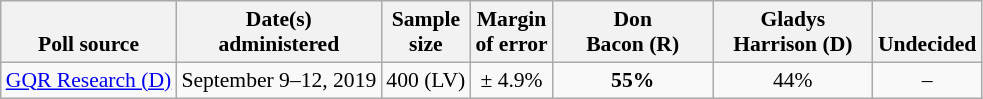<table class="wikitable" style="font-size:90%;text-align:center;">
<tr valign=bottom>
<th>Poll source</th>
<th>Date(s)<br>administered</th>
<th>Sample<br>size</th>
<th>Margin<br>of error</th>
<th style="width:100px;">Don<br>Bacon (R)</th>
<th style="width:100px;">Gladys<br>Harrison (D)</th>
<th>Undecided</th>
</tr>
<tr>
<td style="text-align:left;"><a href='#'>GQR Research (D)</a></td>
<td>September 9–12, 2019</td>
<td>400 (LV)</td>
<td>± 4.9%</td>
<td><strong>55%</strong></td>
<td>44%</td>
<td>–</td>
</tr>
</table>
